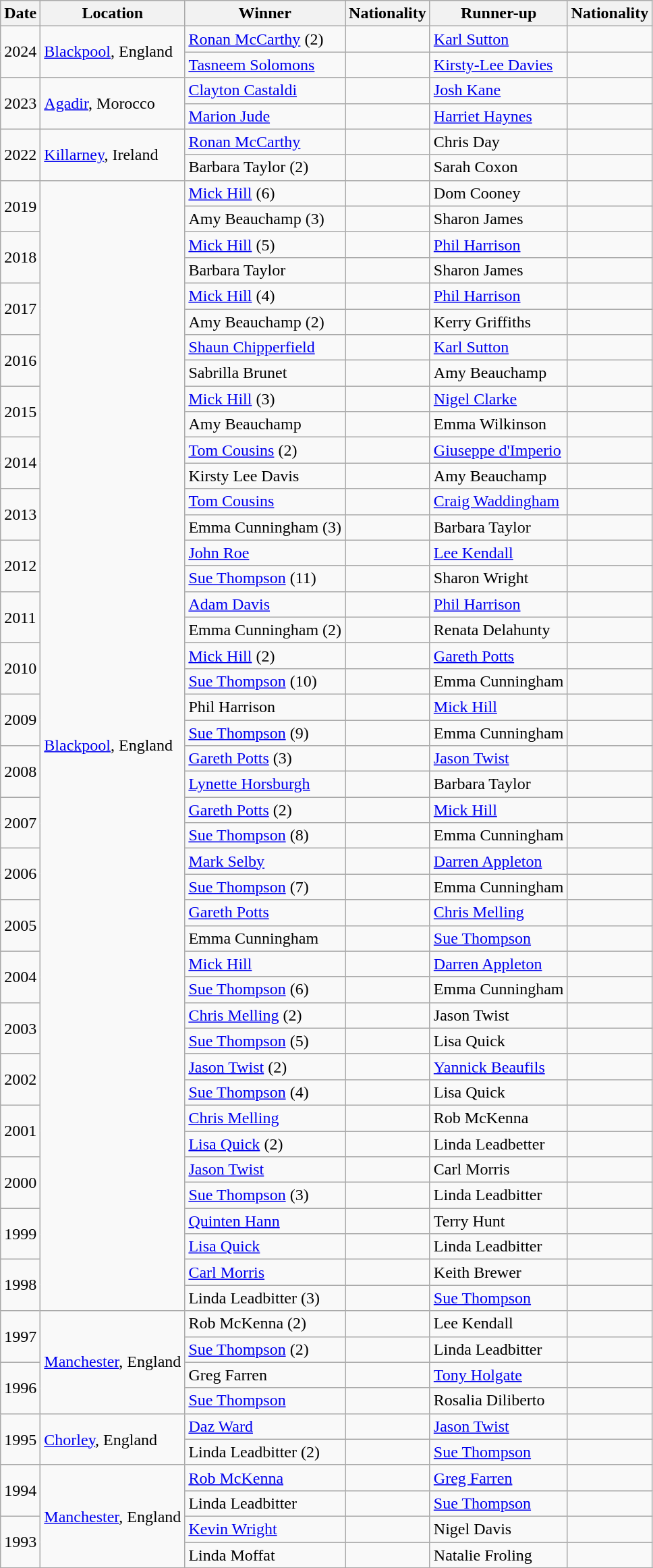<table class="wikitable">
<tr>
<th>Date</th>
<th>Location</th>
<th>Winner</th>
<th>Nationality</th>
<th>Runner-up</th>
<th>Nationality</th>
</tr>
<tr>
<td rowspan="2">2024</td>
<td rowspan="2"><a href='#'>Blackpool</a>, England</td>
<td><a href='#'>Ronan McCarthy</a> (2)</td>
<td></td>
<td><a href='#'>Karl Sutton</a></td>
<td></td>
</tr>
<tr>
<td><a href='#'>Tasneem Solomons</a></td>
<td></td>
<td><a href='#'>Kirsty-Lee Davies</a></td>
<td></td>
</tr>
<tr>
<td rowspan="2">2023</td>
<td rowspan="2"><a href='#'>Agadir</a>, Morocco</td>
<td><a href='#'>Clayton Castaldi</a></td>
<td></td>
<td><a href='#'>Josh Kane</a></td>
<td></td>
</tr>
<tr>
<td><a href='#'>Marion Jude</a></td>
<td></td>
<td><a href='#'>Harriet Haynes</a></td>
<td></td>
</tr>
<tr>
<td rowspan="2">2022</td>
<td rowspan="2"><a href='#'>Killarney</a>, Ireland</td>
<td><a href='#'>Ronan McCarthy</a></td>
<td></td>
<td>Chris Day</td>
<td></td>
</tr>
<tr>
<td>Barbara Taylor (2)</td>
<td></td>
<td>Sarah Coxon</td>
<td></td>
</tr>
<tr>
<td rowspan="2">2019</td>
<td rowspan="44"><a href='#'>Blackpool</a>, England</td>
<td><a href='#'>Mick Hill</a> (6)</td>
<td></td>
<td>Dom Cooney</td>
<td></td>
</tr>
<tr>
<td>Amy Beauchamp (3)</td>
<td></td>
<td>Sharon James</td>
<td></td>
</tr>
<tr>
<td rowspan="2">2018</td>
<td><a href='#'>Mick Hill</a> (5)</td>
<td></td>
<td><a href='#'>Phil Harrison</a></td>
<td></td>
</tr>
<tr>
<td>Barbara Taylor</td>
<td></td>
<td>Sharon James</td>
<td></td>
</tr>
<tr>
<td rowspan="2">2017</td>
<td><a href='#'>Mick Hill</a> (4)</td>
<td></td>
<td><a href='#'>Phil Harrison</a></td>
<td></td>
</tr>
<tr>
<td>Amy Beauchamp (2)</td>
<td></td>
<td>Kerry Griffiths</td>
<td></td>
</tr>
<tr>
<td rowspan="2">2016</td>
<td><a href='#'>Shaun Chipperfield</a></td>
<td></td>
<td><a href='#'>Karl Sutton</a></td>
<td></td>
</tr>
<tr>
<td>Sabrilla Brunet</td>
<td></td>
<td>Amy Beauchamp</td>
<td></td>
</tr>
<tr>
<td rowspan="2">2015</td>
<td><a href='#'>Mick Hill</a> (3)</td>
<td></td>
<td><a href='#'>Nigel Clarke</a></td>
<td></td>
</tr>
<tr>
<td>Amy Beauchamp</td>
<td></td>
<td>Emma Wilkinson</td>
<td></td>
</tr>
<tr>
<td rowspan="2">2014</td>
<td><a href='#'>Tom Cousins</a> (2)</td>
<td></td>
<td><a href='#'>Giuseppe d'Imperio</a></td>
<td></td>
</tr>
<tr>
<td>Kirsty Lee Davis</td>
<td></td>
<td>Amy Beauchamp</td>
<td></td>
</tr>
<tr>
<td rowspan="2">2013</td>
<td><a href='#'>Tom Cousins</a></td>
<td></td>
<td><a href='#'>Craig Waddingham</a></td>
<td></td>
</tr>
<tr>
<td>Emma Cunningham (3)</td>
<td></td>
<td>Barbara Taylor</td>
<td></td>
</tr>
<tr>
<td rowspan="2">2012</td>
<td><a href='#'>John Roe</a></td>
<td></td>
<td><a href='#'>Lee Kendall</a></td>
<td></td>
</tr>
<tr>
<td><a href='#'>Sue Thompson</a> (11)</td>
<td></td>
<td>Sharon Wright</td>
<td></td>
</tr>
<tr>
<td rowspan="2">2011</td>
<td><a href='#'>Adam Davis</a></td>
<td></td>
<td><a href='#'>Phil Harrison</a></td>
<td></td>
</tr>
<tr>
<td>Emma Cunningham (2)</td>
<td></td>
<td>Renata Delahunty</td>
<td></td>
</tr>
<tr>
<td rowspan="2">2010</td>
<td><a href='#'>Mick Hill</a> (2)</td>
<td></td>
<td><a href='#'>Gareth Potts</a></td>
<td></td>
</tr>
<tr>
<td><a href='#'>Sue Thompson</a> (10)</td>
<td></td>
<td>Emma Cunningham</td>
<td></td>
</tr>
<tr>
<td rowspan="2">2009</td>
<td>Phil Harrison</td>
<td></td>
<td><a href='#'>Mick Hill</a></td>
<td></td>
</tr>
<tr>
<td><a href='#'>Sue Thompson</a> (9)</td>
<td></td>
<td>Emma Cunningham</td>
<td></td>
</tr>
<tr>
<td rowspan="2">2008</td>
<td><a href='#'>Gareth Potts</a> (3)</td>
<td></td>
<td><a href='#'>Jason Twist</a></td>
<td></td>
</tr>
<tr>
<td><a href='#'>Lynette Horsburgh</a></td>
<td></td>
<td>Barbara Taylor</td>
<td></td>
</tr>
<tr>
<td rowspan="2">2007</td>
<td><a href='#'>Gareth Potts</a> (2)</td>
<td></td>
<td><a href='#'>Mick Hill</a></td>
<td></td>
</tr>
<tr>
<td><a href='#'>Sue Thompson</a> (8)</td>
<td></td>
<td>Emma Cunningham</td>
<td></td>
</tr>
<tr>
<td rowspan="2">2006</td>
<td><a href='#'>Mark Selby</a></td>
<td></td>
<td><a href='#'>Darren Appleton</a></td>
<td></td>
</tr>
<tr>
<td><a href='#'>Sue Thompson</a> (7)</td>
<td></td>
<td>Emma Cunningham</td>
<td></td>
</tr>
<tr>
<td rowspan="2">2005</td>
<td><a href='#'>Gareth Potts</a></td>
<td></td>
<td><a href='#'>Chris Melling</a></td>
<td></td>
</tr>
<tr>
<td>Emma Cunningham</td>
<td></td>
<td><a href='#'>Sue Thompson</a></td>
<td></td>
</tr>
<tr>
<td rowspan="2">2004</td>
<td><a href='#'>Mick Hill</a></td>
<td></td>
<td><a href='#'>Darren Appleton</a></td>
<td></td>
</tr>
<tr>
<td><a href='#'>Sue Thompson</a> (6)</td>
<td></td>
<td>Emma Cunningham</td>
<td></td>
</tr>
<tr>
<td rowspan="2">2003</td>
<td><a href='#'>Chris Melling</a> (2)</td>
<td></td>
<td>Jason Twist</td>
<td></td>
</tr>
<tr>
<td><a href='#'>Sue Thompson</a> (5)</td>
<td></td>
<td>Lisa Quick</td>
<td></td>
</tr>
<tr>
<td rowspan="2">2002</td>
<td><a href='#'>Jason Twist</a> (2)</td>
<td></td>
<td><a href='#'>Yannick Beaufils</a></td>
<td></td>
</tr>
<tr>
<td><a href='#'>Sue Thompson</a> (4)</td>
<td></td>
<td>Lisa Quick</td>
<td></td>
</tr>
<tr>
<td rowspan="2">2001</td>
<td><a href='#'>Chris Melling</a></td>
<td></td>
<td>Rob McKenna</td>
<td></td>
</tr>
<tr>
<td><a href='#'>Lisa Quick</a> (2)</td>
<td></td>
<td>Linda Leadbetter</td>
<td></td>
</tr>
<tr>
<td rowspan="2">2000</td>
<td><a href='#'>Jason Twist</a></td>
<td></td>
<td>Carl Morris</td>
<td></td>
</tr>
<tr>
<td><a href='#'>Sue Thompson</a> (3)</td>
<td></td>
<td>Linda Leadbitter</td>
<td></td>
</tr>
<tr>
<td rowspan="2">1999</td>
<td><a href='#'>Quinten Hann</a></td>
<td></td>
<td>Terry Hunt</td>
<td></td>
</tr>
<tr>
<td><a href='#'>Lisa Quick</a></td>
<td></td>
<td>Linda Leadbitter</td>
<td></td>
</tr>
<tr>
<td rowspan="2">1998</td>
<td><a href='#'>Carl Morris</a></td>
<td></td>
<td>Keith Brewer</td>
<td></td>
</tr>
<tr>
<td>Linda Leadbitter (3)</td>
<td></td>
<td><a href='#'>Sue Thompson</a></td>
<td></td>
</tr>
<tr>
<td rowspan="2">1997</td>
<td rowspan="4"><a href='#'>Manchester</a>, England</td>
<td>Rob McKenna (2)</td>
<td></td>
<td>Lee Kendall</td>
<td></td>
</tr>
<tr>
<td><a href='#'>Sue Thompson</a> (2)</td>
<td></td>
<td>Linda Leadbitter</td>
<td></td>
</tr>
<tr>
<td rowspan="2">1996</td>
<td>Greg Farren</td>
<td></td>
<td><a href='#'>Tony Holgate</a></td>
<td></td>
</tr>
<tr>
<td><a href='#'>Sue Thompson</a></td>
<td></td>
<td>Rosalia Diliberto</td>
<td></td>
</tr>
<tr>
<td rowspan="2">1995</td>
<td rowspan="2"><a href='#'>Chorley</a>, England</td>
<td><a href='#'>Daz Ward</a></td>
<td></td>
<td><a href='#'>Jason Twist</a></td>
<td></td>
</tr>
<tr>
<td>Linda Leadbitter (2)</td>
<td></td>
<td><a href='#'>Sue Thompson</a></td>
<td></td>
</tr>
<tr>
<td rowspan="2">1994</td>
<td rowspan="4"><a href='#'>Manchester</a>, England</td>
<td><a href='#'>Rob McKenna</a></td>
<td></td>
<td><a href='#'>Greg Farren</a></td>
<td></td>
</tr>
<tr>
<td>Linda Leadbitter</td>
<td></td>
<td><a href='#'>Sue Thompson</a></td>
<td></td>
</tr>
<tr>
<td rowspan="2">1993</td>
<td><a href='#'>Kevin Wright</a></td>
<td></td>
<td>Nigel Davis</td>
<td></td>
</tr>
<tr>
<td>Linda Moffat</td>
<td></td>
<td>Natalie Froling</td>
<td></td>
</tr>
<tr>
</tr>
</table>
